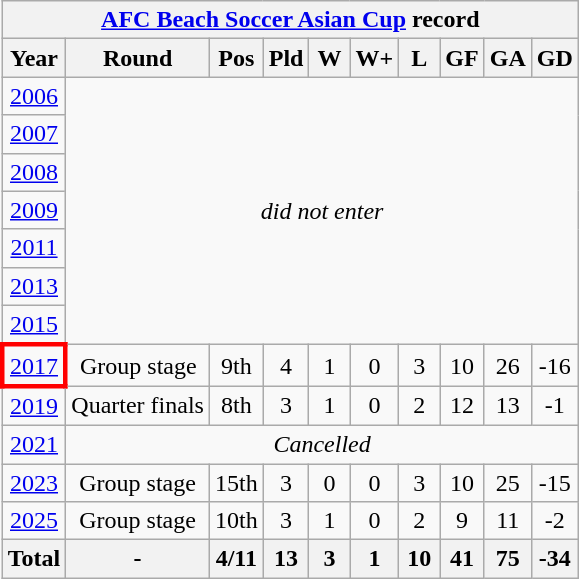<table class="wikitable" style="text-align: center;">
<tr>
<th colspan=10><a href='#'>AFC Beach Soccer Asian Cup</a> record</th>
</tr>
<tr>
<th>Year</th>
<th>Round</th>
<th width=20>Pos</th>
<th width=20>Pld</th>
<th width=20>W</th>
<th width=20>W+</th>
<th width=20>L</th>
<th width=20>GF</th>
<th width=20>GA</th>
<th width=20>GD</th>
</tr>
<tr>
<td> <a href='#'>2006</a></td>
<td colspan=9 rowspan=7><em>did not enter</em></td>
</tr>
<tr>
<td> <a href='#'>2007</a></td>
</tr>
<tr>
<td> <a href='#'>2008</a></td>
</tr>
<tr>
<td> <a href='#'>2009</a></td>
</tr>
<tr>
<td> <a href='#'>2011</a></td>
</tr>
<tr>
<td> <a href='#'>2013</a></td>
</tr>
<tr>
<td> <a href='#'>2015</a></td>
</tr>
<tr>
<td style="border: 3px solid red"> <a href='#'>2017</a></td>
<td>Group stage</td>
<td>9th</td>
<td>4</td>
<td>1</td>
<td>0</td>
<td>3</td>
<td>10</td>
<td>26</td>
<td>-16</td>
</tr>
<tr>
<td> <a href='#'>2019</a></td>
<td>Quarter finals</td>
<td>8th</td>
<td>3</td>
<td>1</td>
<td>0</td>
<td>2</td>
<td>12</td>
<td>13</td>
<td>-1</td>
</tr>
<tr>
<td> <a href='#'>2021</a></td>
<td colspan=9><em>Cancelled</em></td>
</tr>
<tr>
<td> <a href='#'>2023</a></td>
<td>Group stage</td>
<td>15th</td>
<td>3</td>
<td>0</td>
<td>0</td>
<td>3</td>
<td>10</td>
<td>25</td>
<td>-15</td>
</tr>
<tr>
<td> <a href='#'>2025</a></td>
<td>Group stage</td>
<td>10th</td>
<td>3</td>
<td>1</td>
<td>0</td>
<td>2</td>
<td>9</td>
<td>11</td>
<td>-2</td>
</tr>
<tr>
<th>Total</th>
<th>-</th>
<th>4/11</th>
<th>13</th>
<th>3</th>
<th>1</th>
<th>10</th>
<th>41</th>
<th>75</th>
<th>-34</th>
</tr>
</table>
